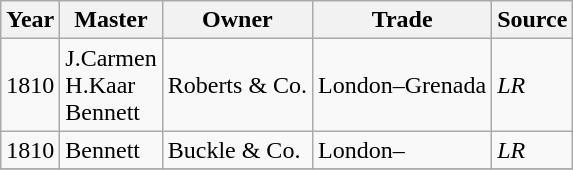<table class=" wikitable">
<tr>
<th>Year</th>
<th>Master</th>
<th>Owner</th>
<th>Trade</th>
<th>Source</th>
</tr>
<tr>
<td>1810</td>
<td>J.Carmen<br>H.Kaar<br>Bennett</td>
<td>Roberts & Co.</td>
<td>London–Grenada</td>
<td><em>LR</em></td>
</tr>
<tr>
<td>1810</td>
<td>Bennett</td>
<td>Buckle & Co.</td>
<td>London–</td>
<td><em>LR</em></td>
</tr>
<tr>
</tr>
</table>
